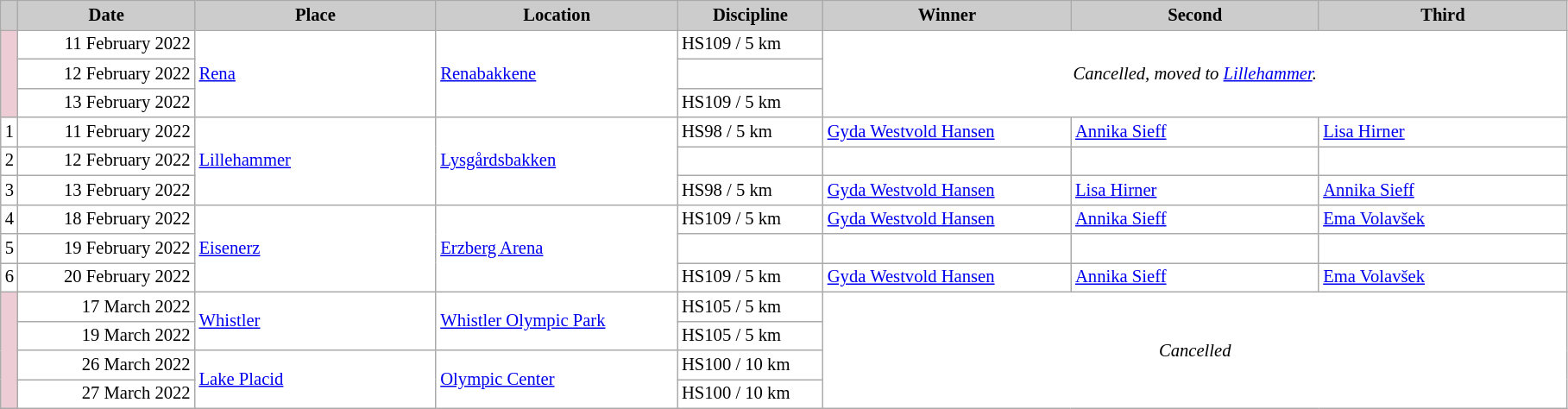<table class="wikitable plainrowheaders" style="background:#fff; font-size:86%; line-height:16px; border:grey solid 1px; border-collapse:collapse;">
<tr>
<th scope="col" style="background:#ccc; width=20 px;"></th>
<th scope="col" style="background:#ccc; width:130px;">Date</th>
<th scope="col" style="background:#ccc; width:180px;">Place</th>
<th scope="col" style="background:#ccc; width:180px;">Location</th>
<th scope="col" style="background:#ccc; width:106px;">Discipline</th>
<th scope="col" style="background:#ccc; width:185px;">Winner</th>
<th scope="col" style="background:#ccc; width:185px;">Second</th>
<th scope="col" style="background:#ccc; width:185px;">Third</th>
</tr>
<tr>
<td rowspan=3 align=center bgcolor="EDCCD5"></td>
<td align="right">11 February 2022</td>
<td rowspan=3> <a href='#'>Rena</a></td>
<td rowspan=3><a href='#'>Renabakkene</a></td>
<td>HS109 / 5 km</td>
<td colspan=3 rowspan=3 align=center><em>Cancelled, moved to <a href='#'>Lillehammer</a>.</em></td>
</tr>
<tr>
<td align="right">12 February 2022</td>
<td></td>
</tr>
<tr>
<td align="right">13 February 2022</td>
<td>HS109 / 5 km</td>
</tr>
<tr>
<td align="center">1</td>
<td align="right">11 February 2022</td>
<td rowspan=3> <a href='#'>Lillehammer</a></td>
<td rowspan=3><a href='#'>Lysgårdsbakken</a></td>
<td>HS98 / 5 km</td>
<td> <a href='#'>Gyda Westvold Hansen</a></td>
<td> <a href='#'>Annika Sieff</a></td>
<td> <a href='#'>Lisa Hirner</a></td>
</tr>
<tr>
<td align="center">2</td>
<td align="right">12 February 2022</td>
<td></td>
<td></td>
<td></td>
<td></td>
</tr>
<tr>
<td align="center">3</td>
<td align="right">13 February 2022</td>
<td>HS98 / 5 km</td>
<td> <a href='#'>Gyda Westvold Hansen</a></td>
<td> <a href='#'>Lisa Hirner</a></td>
<td> <a href='#'>Annika Sieff</a></td>
</tr>
<tr>
<td align="center">4</td>
<td align="right">18 February 2022</td>
<td rowspan=3> <a href='#'>Eisenerz</a></td>
<td rowspan=3><a href='#'>Erzberg Arena</a></td>
<td>HS109 / 5 km</td>
<td> <a href='#'>Gyda Westvold Hansen</a></td>
<td> <a href='#'>Annika Sieff</a></td>
<td> <a href='#'>Ema Volavšek</a></td>
</tr>
<tr>
<td align="center">5</td>
<td align="right">19 February 2022</td>
<td></td>
<td></td>
<td></td>
<td></td>
</tr>
<tr>
<td align="center">6</td>
<td align="right">20 February 2022</td>
<td>HS109 / 5 km</td>
<td> <a href='#'>Gyda Westvold Hansen</a></td>
<td> <a href='#'>Annika Sieff</a></td>
<td> <a href='#'>Ema Volavšek</a></td>
</tr>
<tr>
<td rowspan=4 align=center bgcolor="EDCCD5"></td>
<td align="right">17 March 2022</td>
<td rowspan=2> <a href='#'>Whistler</a></td>
<td rowspan=2><a href='#'>Whistler Olympic Park</a></td>
<td>HS105 / 5 km</td>
<td rowspan=4 colspan=3 align=center><em>Cancelled</em></td>
</tr>
<tr>
<td align="right">19 March 2022</td>
<td>HS105 / 5 km</td>
</tr>
<tr>
<td align="right">26 March 2022</td>
<td rowspan=2> <a href='#'>Lake Placid</a></td>
<td rowspan=2><a href='#'>Olympic Center</a></td>
<td>HS100 / 10 km</td>
</tr>
<tr>
<td align="right">27 March 2022</td>
<td>HS100 / 10 km</td>
</tr>
</table>
